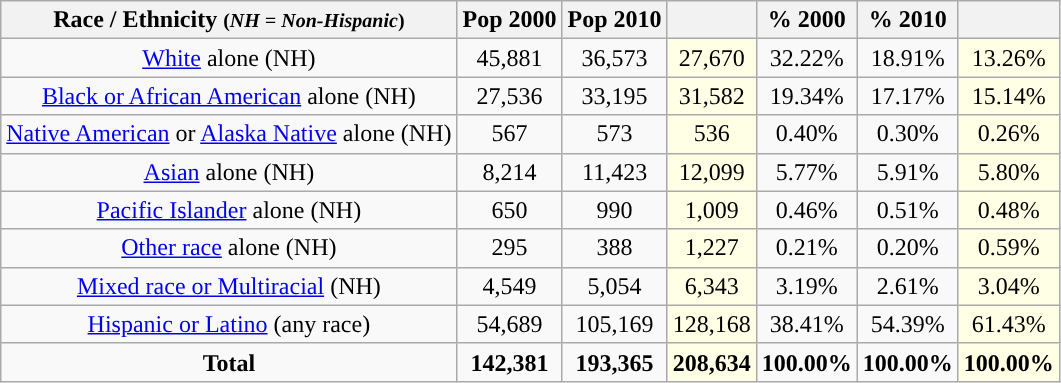<table class="wikitable" style="text-align:center;">
<tr>
<th>Race / Ethnicity <small>(<em>NH = Non-Hispanic</em>)</small></th>
<th>Pop 2000</th>
<th>Pop 2010</th>
<th></th>
<th>% 2000</th>
<th>% 2010</th>
<th></th>
</tr>
<tr>
<td><a href='#'>White</a> alone (NH)</td>
<td>45,881</td>
<td>36,573</td>
<td style='background: #ffffe6;'>27,670</td>
<td>32.22%</td>
<td>18.91%</td>
<td style='background: #ffffe6;'>13.26%</td>
</tr>
<tr>
<td><a href='#'>Black or African American</a> alone (NH)</td>
<td>27,536</td>
<td>33,195</td>
<td style='background: #ffffe6;'>31,582</td>
<td>19.34%</td>
<td>17.17%</td>
<td style='background: #ffffe6;'>15.14%</td>
</tr>
<tr>
<td><a href='#'>Native American</a> or <a href='#'>Alaska Native</a> alone (NH)</td>
<td>567</td>
<td>573</td>
<td style='background: #ffffe6;'>536</td>
<td>0.40%</td>
<td>0.30%</td>
<td style='background: #ffffe6;'>0.26%</td>
</tr>
<tr>
<td><a href='#'>Asian</a> alone (NH)</td>
<td>8,214</td>
<td>11,423</td>
<td style='background: #ffffe6;'>12,099</td>
<td>5.77%</td>
<td>5.91%</td>
<td style='background: #ffffe6;'>5.80%</td>
</tr>
<tr>
<td><a href='#'>Pacific Islander</a> alone (NH)</td>
<td>650</td>
<td>990</td>
<td style='background: #ffffe6;'>1,009</td>
<td>0.46%</td>
<td>0.51%</td>
<td style='background: #ffffe6;'>0.48%</td>
</tr>
<tr>
<td><a href='#'>Other race</a> alone (NH)</td>
<td>295</td>
<td>388</td>
<td style='background: #ffffe6;'>1,227</td>
<td>0.21%</td>
<td>0.20%</td>
<td style='background: #ffffe6;'>0.59%</td>
</tr>
<tr>
<td><a href='#'>Mixed race or Multiracial</a> (NH)</td>
<td>4,549</td>
<td>5,054</td>
<td style='background: #ffffe6;'>6,343</td>
<td>3.19%</td>
<td>2.61%</td>
<td style='background: #ffffe6;'>3.04%</td>
</tr>
<tr>
<td><a href='#'>Hispanic or Latino</a> (any race)</td>
<td>54,689</td>
<td>105,169</td>
<td style='background: #ffffe6;'>128,168</td>
<td>38.41%</td>
<td>54.39%</td>
<td style='background: #ffffe6;'>61.43%</td>
</tr>
<tr>
<td><strong>Total</strong></td>
<td><strong>142,381</strong></td>
<td><strong>193,365</strong></td>
<td style='background: #ffffe6;'><strong>208,634</strong></td>
<td><strong>100.00%</strong></td>
<td><strong>100.00%</strong></td>
<td style='background: #ffffe6;'><strong>100.00%</strong></td>
</tr>
</table>
